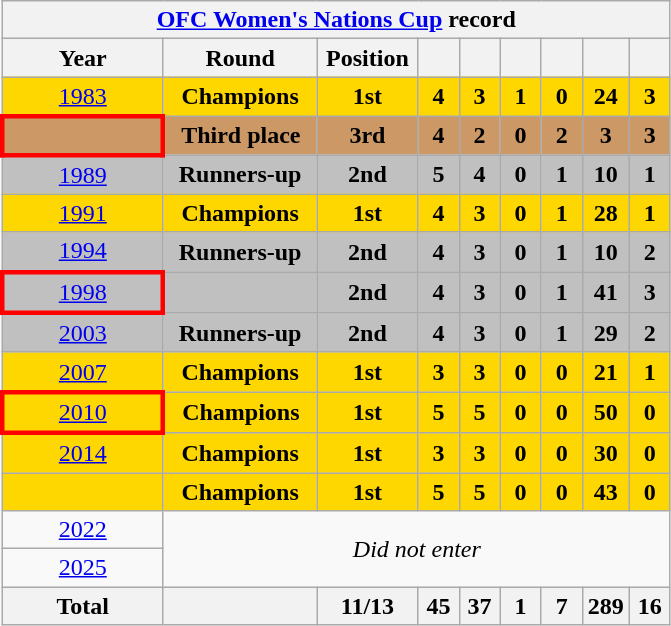<table class="wikitable" style="text-align: center;">
<tr>
<th colspan=10><a href='#'>OFC Women's Nations Cup</a> record</th>
</tr>
<tr>
<th scope="col" width=100>Year</th>
<th scope="col" width=95>Round</th>
<th scope="col" width=60>Position</th>
<th scope="col" width=20></th>
<th scope="col" width=20></th>
<th scope="col" width=20></th>
<th scope="col" width=20></th>
<th scope="col" width=20></th>
<th scope="col" width=20></th>
</tr>
<tr bgcolor=gold>
<td> <a href='#'>1983</a></td>
<td><strong>Champions</strong></td>
<td><strong>1st</strong></td>
<td><strong>4</strong></td>
<td><strong>3</strong></td>
<td><strong>1</strong></td>
<td><strong>0</strong></td>
<td><strong>24</strong></td>
<td><strong>3</strong></td>
</tr>
<tr bgcolor=#cc9966>
<td style="border: 3px solid red"></td>
<td><strong>Third place</strong></td>
<td><strong>3rd</strong></td>
<td><strong>4</strong></td>
<td><strong>2</strong></td>
<td><strong>0</strong></td>
<td><strong>2</strong></td>
<td><strong>3</strong></td>
<td><strong>3</strong></td>
</tr>
<tr bgcolor=silver>
<td> <a href='#'>1989</a></td>
<td><strong>Runners-up</strong></td>
<td><strong>2nd</strong></td>
<td><strong>5</strong></td>
<td><strong>4</strong></td>
<td><strong>0</strong></td>
<td><strong>1</strong></td>
<td><strong>10</strong></td>
<td><strong>1</strong></td>
</tr>
<tr bgcolor=gold>
<td> <a href='#'>1991</a></td>
<td><strong>Champions</strong></td>
<td><strong>1st</strong></td>
<td><strong>4</strong></td>
<td><strong>3</strong></td>
<td><strong>0</strong></td>
<td><strong>1</strong></td>
<td><strong>28</strong></td>
<td><strong>1</strong></td>
</tr>
<tr bgcolor=silver>
<td> <a href='#'>1994</a></td>
<td><strong>Runners-up</strong></td>
<td><strong>2nd</strong></td>
<td><strong>4</strong></td>
<td><strong>3</strong></td>
<td><strong>0</strong></td>
<td><strong>1</strong></td>
<td><strong>10</strong></td>
<td><strong>2</strong></td>
</tr>
<tr bgcolor=silver>
<td style="border: 3px solid red"> <a href='#'>1998</a></td>
<td></td>
<td><strong>2nd</strong></td>
<td><strong>4</strong></td>
<td><strong>3</strong></td>
<td><strong>0</strong></td>
<td><strong>1</strong></td>
<td><strong>41</strong></td>
<td><strong>3</strong></td>
</tr>
<tr bgcolor=silver>
<td> <a href='#'>2003</a></td>
<td><strong>Runners-up</strong></td>
<td><strong>2nd</strong></td>
<td><strong>4</strong></td>
<td><strong>3</strong></td>
<td><strong>0</strong></td>
<td><strong>1</strong></td>
<td><strong>29</strong></td>
<td><strong>2</strong></td>
</tr>
<tr bgcolor=gold>
<td> <a href='#'>2007</a></td>
<td><strong>Champions</strong></td>
<td><strong>1st</strong></td>
<td><strong>3</strong></td>
<td><strong>3</strong></td>
<td><strong>0</strong></td>
<td><strong>0</strong></td>
<td><strong>21</strong></td>
<td><strong>1</strong></td>
</tr>
<tr bgcolor=gold>
<td style="border: 3px solid red"> <a href='#'>2010</a></td>
<td><strong>Champions</strong></td>
<td><strong>1st</strong></td>
<td><strong>5</strong></td>
<td><strong>5</strong></td>
<td><strong>0</strong></td>
<td><strong>0</strong></td>
<td><strong>50</strong></td>
<td><strong>0</strong></td>
</tr>
<tr bgcolor=gold>
<td> <a href='#'>2014</a></td>
<td><strong>Champions</strong></td>
<td><strong>1st</strong></td>
<td><strong>3</strong></td>
<td><strong>3</strong></td>
<td><strong>0</strong></td>
<td><strong>0</strong></td>
<td><strong>30</strong></td>
<td><strong>0</strong></td>
</tr>
<tr bgcolor=gold>
<td></td>
<td><strong>Champions</strong></td>
<td><strong>1st</strong></td>
<td><strong>5</strong></td>
<td><strong>5</strong></td>
<td><strong>0</strong></td>
<td><strong>0</strong></td>
<td><strong>43</strong></td>
<td><strong>0</strong></td>
</tr>
<tr>
<td> <a href='#'>2022</a></td>
<td colspan=8 rowspan=2><em>Did not enter</em></td>
</tr>
<tr>
<td> <a href='#'>2025</a></td>
</tr>
<tr>
<th>Total</th>
<th></th>
<th>11/13</th>
<th>45</th>
<th>37</th>
<th>1</th>
<th>7</th>
<th>289</th>
<th>16</th>
</tr>
</table>
